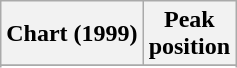<table class="wikitable plainrowheaders sortable" style="text-align:center;">
<tr>
<th scope="col">Chart (1999)</th>
<th scope="col">Peak<br>position</th>
</tr>
<tr>
</tr>
<tr>
</tr>
<tr>
</tr>
<tr>
</tr>
</table>
